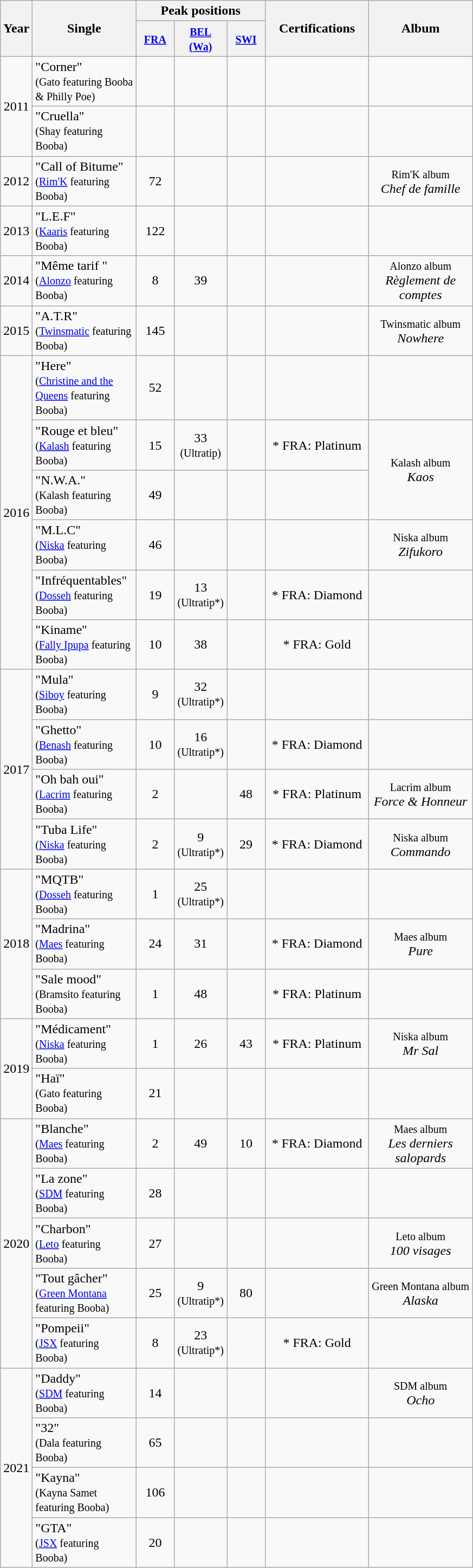<table class="wikitable">
<tr>
<th align="center" rowspan="2" width="10">Year</th>
<th align="center" rowspan="2" width="120">Single</th>
<th align="center" colspan="3" width="30">Peak positions</th>
<th align="center" rowspan="2" width="120">Certifications</th>
<th align="center" rowspan="2" width="120">Album</th>
</tr>
<tr>
<th width="40"><small><a href='#'>FRA</a></small><br></th>
<th width="40"><small><a href='#'>BEL<br>(Wa)</a></small><br></th>
<th width="40"><small><a href='#'>SWI</a></small><br></th>
</tr>
<tr>
<td style="text-align:center;" rowspan="2">2011</td>
<td>"Corner" <br><small>(Gato featuring Booba & Philly Poe)</small></td>
<td style="text-align:center;"></td>
<td style="text-align:center;"></td>
<td style="text-align:center;"></td>
<td style="text-align:center;"></td>
<td style="text-align:center;"></td>
</tr>
<tr>
<td>"Cruella" <br><small>(Shay featuring Booba)</small></td>
<td style="text-align:center;"></td>
<td style="text-align:center;"></td>
<td style="text-align:center;"></td>
<td style="text-align:center;"></td>
<td style="text-align:center;"></td>
</tr>
<tr>
<td style="text-align:center;">2012</td>
<td>"Call of Bitume"<br><small>(<a href='#'>Rim'K</a> featuring Booba)</small></td>
<td style="text-align:center;">72</td>
<td style="text-align:center;"></td>
<td style="text-align:center;"></td>
<td style="text-align:center;"></td>
<td style="text-align:center;"><small>Rim'K album</small><br> <em>Chef de famille</em></td>
</tr>
<tr>
<td style="text-align:center;">2013</td>
<td>"L.E.F"<br><small>(<a href='#'>Kaaris</a> featuring Booba)</small></td>
<td style="text-align:center;">122</td>
<td style="text-align:center;"></td>
<td style="text-align:center;"></td>
<td style="text-align:center;"></td>
<td style="text-align:center;"></td>
</tr>
<tr>
<td style="text-align:center;">2014</td>
<td>"Même tarif "<br><small>(<a href='#'>Alonzo</a> featuring Booba)</small></td>
<td style="text-align:center;">8</td>
<td style="text-align:center;">39</td>
<td style="text-align:center;"></td>
<td style="text-align:center;"></td>
<td style="text-align:center;"><small>Alonzo album</small><br> <em>Règlement de comptes</em></td>
</tr>
<tr>
<td style="text-align:center;">2015</td>
<td>"A.T.R"<br><small>(<a href='#'>Twinsmatic</a> featuring Booba)</small></td>
<td style="text-align:center;">145</td>
<td style="text-align:center;"></td>
<td style="text-align:center;"></td>
<td style="text-align:center;"></td>
<td style="text-align:center;"><small>Twinsmatic album</small><br> <em>Nowhere</em></td>
</tr>
<tr>
<td style="text-align:center;" rowspan=6>2016</td>
<td>"Here"<br><small>(<a href='#'>Christine and the Queens</a> featuring Booba)</small></td>
<td style="text-align:center;">52</td>
<td style="text-align:center;"></td>
<td style="text-align:center;"></td>
<td style="text-align:center;"></td>
<td style="text-align:center;"></td>
</tr>
<tr>
<td>"Rouge et bleu"<br><small>(<a href='#'>Kalash</a> featuring Booba)</small></td>
<td style="text-align:center;">15</td>
<td style="text-align:center;">33<br><small>(Ultratip)</small></td>
<td style="text-align:center;"></td>
<td style="text-align:center;">* FRA: Platinum</td>
<td style="text-align:center;" rowspan=2><small>Kalash album</small><br> <em>Kaos</em></td>
</tr>
<tr>
<td>"N.W.A."<br><small>(Kalash featuring Booba)</small></td>
<td style="text-align:center;">49</td>
<td style="text-align:center;"></td>
<td style="text-align:center;"></td>
<td style="text-align:center;"></td>
</tr>
<tr>
<td>"M.L.C"<br><small>(<a href='#'>Niska</a> featuring Booba)</small></td>
<td style="text-align:center;">46</td>
<td style="text-align:center;"></td>
<td style="text-align:center;"></td>
<td style="text-align:center;"></td>
<td style="text-align:center;"><small>Niska album</small><br> <em>Zifukoro</em></td>
</tr>
<tr>
<td>"Infréquentables"<br><small>(<a href='#'>Dosseh</a> featuring Booba)</small></td>
<td style="text-align:center;">19</td>
<td style="text-align:center;">13<br><small>(Ultratip*)</small></td>
<td style="text-align:center;"></td>
<td style="text-align:center;">* FRA: Diamond</td>
<td style="text-align:center;"></td>
</tr>
<tr>
<td>"Kiname"<br><small>(<a href='#'>Fally Ipupa</a> featuring Booba)</small></td>
<td style="text-align:center;">10</td>
<td style="text-align:center;">38</td>
<td style="text-align:center;"></td>
<td style="text-align:center;">* FRA: Gold</td>
<td style="text-align:center;"></td>
</tr>
<tr>
<td style="text-align:center;" rowspan="4">2017</td>
<td>"Mula"<br><small>(<a href='#'>Siboy</a> featuring Booba)</small></td>
<td style="text-align:center;">9</td>
<td style="text-align:center;">32<br><small>(Ultratip*)</small></td>
<td style="text-align:center;"></td>
<td style="text-align:center;"></td>
<td style="text-align:center;"></td>
</tr>
<tr>
<td>"Ghetto"<br><small>(<a href='#'>Benash</a> featuring Booba)</small></td>
<td style="text-align:center;">10</td>
<td style="text-align:center;">16<br><small>(Ultratip*)</small></td>
<td style="text-align:center;"></td>
<td style="text-align:center;">* FRA: Diamond</td>
<td style="text-align:center;"></td>
</tr>
<tr>
<td>"Oh bah oui"<br><small>(<a href='#'>Lacrim</a> featuring Booba)</small></td>
<td style="text-align:center;">2</td>
<td style="text-align:center;"></td>
<td style="text-align:center;">48</td>
<td style="text-align:center;">* FRA: Platinum</td>
<td style="text-align:center;"><small>Lacrim album</small><br> <em>Force & Honneur</em></td>
</tr>
<tr>
<td>"Tuba Life"<br><small>(<a href='#'>Niska</a> featuring Booba)</small></td>
<td style="text-align:center;">2</td>
<td style="text-align:center;">9<br><small>(Ultratip*)</small></td>
<td style="text-align:center;">29</td>
<td style="text-align:center;">* FRA: Diamond</td>
<td style="text-align:center;"><small>Niska album</small><br> <em>Commando</em></td>
</tr>
<tr>
<td style="text-align:center;" rowspan=3>2018</td>
<td>"MQTB"<br><small>(<a href='#'>Dosseh</a> featuring Booba)</small></td>
<td style="text-align:center;">1</td>
<td style="text-align:center;">25<br><small>(Ultratip*)</small></td>
<td style="text-align:center;"></td>
<td style="text-align:center;"></td>
<td style="text-align:center;"></td>
</tr>
<tr>
<td>"Madrina"<br><small>(<a href='#'>Maes</a> featuring Booba)</small></td>
<td style="text-align:center;">24</td>
<td style="text-align:center;">31</td>
<td style="text-align:center;"></td>
<td style="text-align:center;">* FRA: Diamond</td>
<td style="text-align:center;"><small>Maes album</small><br> <em>Pure</em></td>
</tr>
<tr>
<td>"Sale mood"<br><small>(Bramsito featuring Booba)</small></td>
<td style="text-align:center;">1</td>
<td style="text-align:center;">48</td>
<td style="text-align:center;"></td>
<td style="text-align:center;">* FRA: Platinum</td>
<td style="text-align:center;"></td>
</tr>
<tr>
<td style="text-align:center;" rowspan=2>2019</td>
<td>"Médicament"<br><small>(<a href='#'>Niska</a> featuring Booba)</small></td>
<td style="text-align:center;">1</td>
<td style="text-align:center;">26</td>
<td style="text-align:center;">43</td>
<td style="text-align:center;">* FRA: Platinum</td>
<td style="text-align:center;"><small>Niska album</small><br> <em>Mr Sal</em></td>
</tr>
<tr>
<td>"Haï"<br><small>(Gato featuring Booba)</small></td>
<td style="text-align:center;">21</td>
<td style="text-align:center;"></td>
<td style="text-align:center;"></td>
<td style="text-align:center;"></td>
<td style="text-align:center;"></td>
</tr>
<tr>
<td rowspan="5" style="text-align:center;">2020</td>
<td>"Blanche"<br><small>(<a href='#'>Maes</a> featuring Booba)</small></td>
<td style="text-align:center;">2</td>
<td style="text-align:center;">49</td>
<td style="text-align:center;">10</td>
<td style="text-align:center;">* FRA: Diamond</td>
<td style="text-align:center;"><small>Maes album</small><br> <em>Les derniers salopards</em></td>
</tr>
<tr>
<td>"La zone"<br><small>(<a href='#'>SDM</a> featuring Booba)</small></td>
<td style="text-align:center;">28</td>
<td style="text-align:center;"></td>
<td style="text-align:center;"></td>
<td style="text-align:center;"></td>
<td style="text-align:center;"></td>
</tr>
<tr>
<td>"Charbon"<br><small>(<a href='#'>Leto</a> featuring Booba)</small></td>
<td style="text-align:center;">27</td>
<td style="text-align:center;"></td>
<td style="text-align:center;"></td>
<td style="text-align:center;"></td>
<td style="text-align:center;"><small>Leto album</small><br> <em>100 visages</em></td>
</tr>
<tr>
<td>"Tout gâcher"<br><small>(<a href='#'>Green Montana</a> featuring Booba)</small></td>
<td style="text-align:center;">25</td>
<td style="text-align:center;">9<br><small>(Ultratip*)</small></td>
<td style="text-align:center;">80</td>
<td style="text-align:center;"></td>
<td style="text-align:center;"><small>Green Montana album</small><br> <em>Alaska</em></td>
</tr>
<tr>
<td>"Pompeii"<br><small>(<a href='#'>JSX</a> featuring Booba)</small></td>
<td style="text-align:center;">8</td>
<td style="text-align:center;">23<br><small>(Ultratip*)</small></td>
<td style="text-align:center;"></td>
<td style="text-align:center;">* FRA: Gold</td>
<td style="text-align:center;"></td>
</tr>
<tr>
<td style="text-align:center;" rowspan=4>2021</td>
<td>"Daddy"<br><small>(<a href='#'>SDM</a> featuring Booba)</small></td>
<td style="text-align:center;">14</td>
<td style="text-align:center;"></td>
<td style="text-align:center;"></td>
<td style="text-align:center;"></td>
<td style="text-align:center;"><small>SDM album</small><br> <em>Ocho</em></td>
</tr>
<tr>
<td>"32"<br><small>(Dala featuring Booba)</small></td>
<td style="text-align:center;">65</td>
<td style="text-align:center;"></td>
<td style="text-align:center;"></td>
<td style="text-align:center;"></td>
<td style="text-align:center;"></td>
</tr>
<tr>
<td>"Kayna"<br><small>(Kayna Samet featuring Booba)</small></td>
<td style="text-align:center;">106</td>
<td style="text-align:center;"></td>
<td style="text-align:center;"></td>
<td style="text-align:center;"></td>
<td style="text-align:center;"></td>
</tr>
<tr>
<td>"GTA"<br><small>(<a href='#'>JSX</a> featuring Booba)</small></td>
<td style="text-align:center;">20</td>
<td style="text-align:center;"></td>
<td style="text-align:center;"></td>
<td style="text-align:center;"></td>
<td style="text-align:center;"></td>
</tr>
</table>
